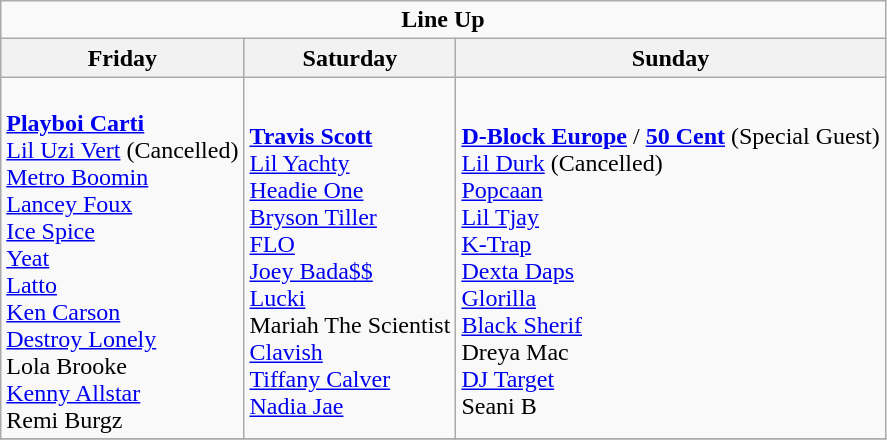<table class="wikitable">
<tr>
<td colspan="3" style="text-align:center;"><strong>Line Up</strong></td>
</tr>
<tr>
<th>Friday</th>
<th>Saturday</th>
<th>Sunday</th>
</tr>
<tr>
<td><br><strong><a href='#'>Playboi Carti</a></strong>
<br><a href='#'>Lil Uzi Vert</a> (Cancelled)
<br><a href='#'>Metro Boomin</a>
<br><a href='#'>Lancey Foux</a>
<br><a href='#'>Ice Spice</a>
<br><a href='#'>Yeat</a>
<br><a href='#'>Latto</a>
<br><a href='#'>Ken Carson</a>
<br><a href='#'>Destroy Lonely</a> 
<br>Lola Brooke
<br><a href='#'>Kenny Allstar</a>
<br>Remi Burgz</td>
<td><br><strong><a href='#'>Travis Scott</a></strong>
<br><a href='#'>Lil Yachty</a>
<br><a href='#'>Headie One</a>
<br><a href='#'>Bryson Tiller</a> 
<br><a href='#'>FLO</a>
<br><a href='#'>Joey Bada$$</a>
<br><a href='#'>Lucki</a>
<br>Mariah The Scientist
<br><a href='#'>Clavish</a>
<br><a href='#'>Tiffany Calver</a>
<br><a href='#'>Nadia Jae</a></td>
<td><br><strong><a href='#'>D-Block Europe</a></strong> / <strong><a href='#'>50 Cent</a></strong> (Special Guest)
<br><a href='#'>Lil Durk</a> (Cancelled)
<br><a href='#'>Popcaan</a>
<br><a href='#'>Lil Tjay</a>
<br><a href='#'>K-Trap</a>
<br><a href='#'>Dexta Daps</a>
<br><a href='#'>Glorilla</a>
<br><a href='#'>Black Sherif</a>
<br>Dreya Mac
<br><a href='#'>DJ Target</a>
<br>Seani B</td>
</tr>
<tr>
</tr>
</table>
